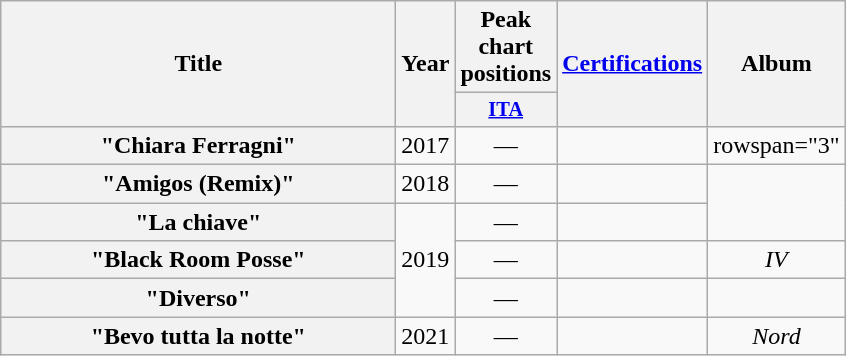<table class="wikitable plainrowheaders" style="text-align:center;">
<tr>
<th rowspan="2" scope="col" style="width:16em;">Title</th>
<th rowspan="2" scope="col" style="width:1em;">Year</th>
<th scope="col">Peak chart positions</th>
<th rowspan="2" scope="col"><a href='#'>Certifications</a></th>
<th rowspan="2">Album</th>
</tr>
<tr>
<th scope="col" style="width:3em;font-size:85%;"><a href='#'>ITA</a><br></th>
</tr>
<tr>
<th scope="row">"Chiara Ferragni"<br></th>
<td>2017</td>
<td>—</td>
<td></td>
<td>rowspan="3" </td>
</tr>
<tr>
<th scope="row">"Amigos (Remix)"<br></th>
<td>2018</td>
<td>—</td>
<td></td>
</tr>
<tr>
<th scope="row">"La chiave"<br></th>
<td rowspan="3">2019</td>
<td>—</td>
<td></td>
</tr>
<tr>
<th scope="row">"Black Room Posse"<br></th>
<td>—</td>
<td></td>
<td><em>IV</em></td>
</tr>
<tr>
<th scope="row" nowrap="">"Diverso"<br></th>
<td>—</td>
<td></td>
<td></td>
</tr>
<tr>
<th scope="row">"Bevo tutta la notte"<br></th>
<td>2021</td>
<td>—</td>
<td></td>
<td><em>Nord</em></td>
</tr>
</table>
